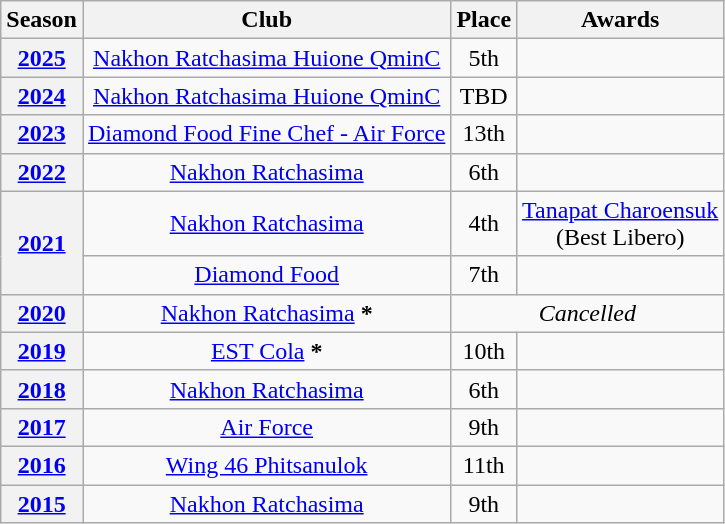<table class=wikitable>
<tr>
<th>Season</th>
<th>Club</th>
<th>Place</th>
<th>Awards</th>
</tr>
<tr>
<th><a href='#'>2025</a></th>
<td align=center><a href='#'>Nakhon Ratchasima Huione QminC</a></td>
<td align=center>5th</td>
<td></td>
</tr>
<tr>
<th><a href='#'>2024</a></th>
<td align=center><a href='#'>Nakhon Ratchasima Huione QminC</a></td>
<td align=center>TBD</td>
<td></td>
</tr>
<tr>
<th><a href='#'>2023</a></th>
<td align=center><a href='#'>Diamond Food Fine Chef - Air Force</a></td>
<td align=center>13th</td>
<td></td>
</tr>
<tr>
<th><a href='#'>2022</a></th>
<td align=center><a href='#'>Nakhon Ratchasima</a></td>
<td align=center>6th</td>
<td></td>
</tr>
<tr>
<th rowspan=2><a href='#'>2021</a></th>
<td align=center><a href='#'>Nakhon Ratchasima</a></td>
<td align=center>4th</td>
<td align=center><a href='#'>Tanapat Charoensuk</a><br>(Best Libero)</td>
</tr>
<tr>
<td align=center><a href='#'>Diamond Food</a></td>
<td align=center>7th</td>
<td></td>
</tr>
<tr>
<th><a href='#'>2020</a></th>
<td align=center><a href='#'>Nakhon Ratchasima</a> <strong>*</strong></td>
<td colspan=2 align=center><em>Cancelled</em></td>
</tr>
<tr>
<th><a href='#'>2019</a></th>
<td align=center><a href='#'>EST Cola</a> <strong>*</strong></td>
<td align=center>10th</td>
<td></td>
</tr>
<tr>
<th><a href='#'>2018</a></th>
<td align=center><a href='#'>Nakhon Ratchasima</a></td>
<td align=center>6th</td>
<td></td>
</tr>
<tr>
<th><a href='#'>2017</a></th>
<td align=center><a href='#'>Air Force</a></td>
<td align=center>9th</td>
<td></td>
</tr>
<tr>
<th><a href='#'>2016</a></th>
<td align=center><a href='#'>Wing 46 Phitsanulok</a></td>
<td align=center>11th</td>
<td></td>
</tr>
<tr>
<th><a href='#'>2015</a></th>
<td align=center><a href='#'>Nakhon Ratchasima</a></td>
<td align=center>9th</td>
<td></td>
</tr>
</table>
